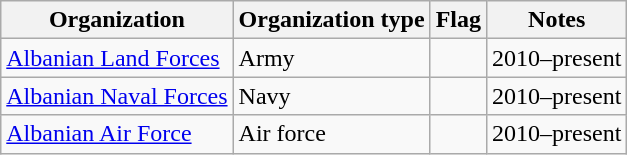<table class="wikitable">
<tr>
<th>Organization</th>
<th>Organization type</th>
<th>Flag</th>
<th>Notes</th>
</tr>
<tr>
<td><a href='#'>Albanian Land Forces</a></td>
<td>Army</td>
<td></td>
<td>2010–present</td>
</tr>
<tr>
<td><a href='#'>Albanian Naval Forces</a></td>
<td>Navy</td>
<td></td>
<td>2010–present</td>
</tr>
<tr>
<td><a href='#'>Albanian Air Force</a></td>
<td>Air force</td>
<td></td>
<td>2010–present</td>
</tr>
</table>
